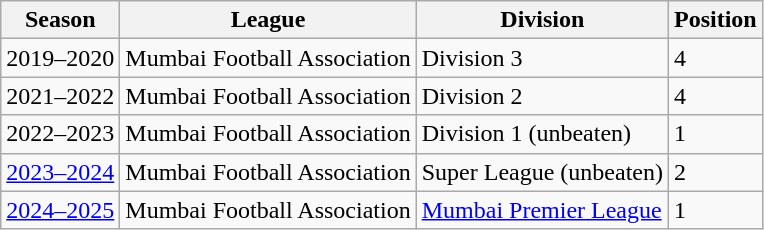<table class="wikitable">
<tr>
<th>Season</th>
<th>League</th>
<th>Division</th>
<th>Position</th>
</tr>
<tr>
<td>2019–2020</td>
<td>Mumbai Football Association</td>
<td>Division 3</td>
<td>4</td>
</tr>
<tr>
<td>2021–2022</td>
<td>Mumbai Football Association</td>
<td>Division 2</td>
<td>4</td>
</tr>
<tr>
<td>2022–2023</td>
<td>Mumbai Football Association</td>
<td>Division 1 (unbeaten)</td>
<td>1</td>
</tr>
<tr>
<td><a href='#'>2023–2024</a></td>
<td>Mumbai Football Association</td>
<td>Super League (unbeaten)</td>
<td>2</td>
</tr>
<tr>
<td><a href='#'>2024–2025</a></td>
<td>Mumbai Football Association</td>
<td><a href='#'>Mumbai Premier League</a></td>
<td>1</td>
</tr>
</table>
